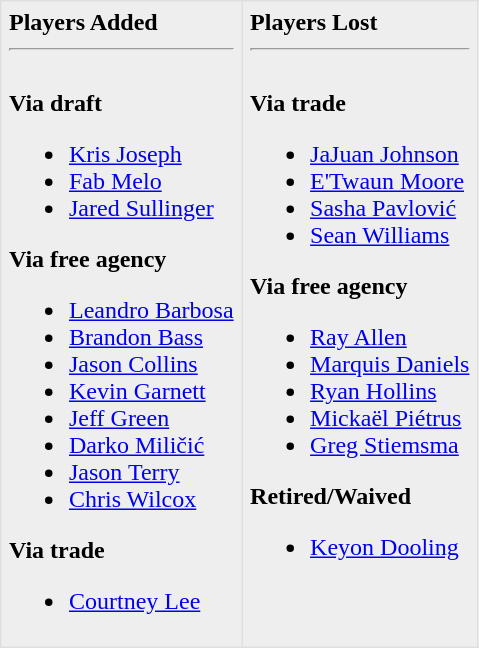<table border=1 style="border-collapse:collapse; background-color:#eeeeee" bordercolor="#DFDFDF" cellpadding="5">
<tr>
<td valign="top"><strong>Players Added</strong> <hr><br><strong>Via draft</strong><ul><li><a href='#'>Kris Joseph</a></li><li><a href='#'>Fab Melo</a></li><li><a href='#'>Jared Sullinger</a></li></ul><strong>Via free agency</strong><ul><li><a href='#'>Leandro Barbosa</a></li><li><a href='#'>Brandon Bass</a></li><li><a href='#'>Jason Collins</a></li><li><a href='#'>Kevin Garnett</a></li><li><a href='#'>Jeff Green</a></li><li><a href='#'>Darko Miličić</a></li><li><a href='#'>Jason Terry</a></li><li><a href='#'>Chris Wilcox</a></li></ul><strong>Via trade</strong><ul><li><a href='#'>Courtney Lee</a></li></ul></td>
<td valign="top"><strong>Players Lost</strong> <hr><br><strong>Via trade</strong><ul><li><a href='#'>JaJuan Johnson</a></li><li><a href='#'>E'Twaun Moore</a></li><li><a href='#'>Sasha Pavlović</a></li><li><a href='#'>Sean Williams</a></li></ul><strong>Via free agency</strong><ul><li><a href='#'>Ray Allen</a></li><li><a href='#'>Marquis Daniels</a></li><li><a href='#'>Ryan Hollins</a></li><li><a href='#'>Mickaël Piétrus</a></li><li><a href='#'>Greg Stiemsma</a></li></ul><strong>Retired/Waived</strong><ul><li><a href='#'>Keyon Dooling</a></li></ul></td>
</tr>
</table>
